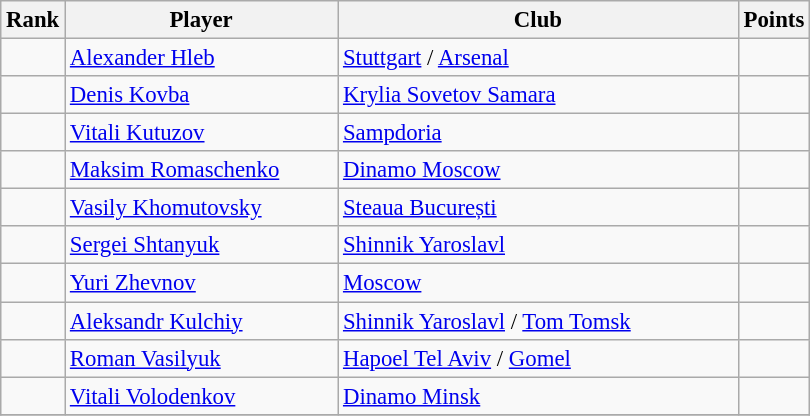<table class="wikitable" style="font-size:95%;">
<tr>
<th>Rank</th>
<th width="175pt">Player</th>
<th width="260pt">Club</th>
<th>Points</th>
</tr>
<tr>
<td></td>
<td><a href='#'>Alexander Hleb</a></td>
<td> <a href='#'>Stuttgart</a> /  <a href='#'>Arsenal</a></td>
<td></td>
</tr>
<tr>
<td></td>
<td><a href='#'>Denis Kovba</a></td>
<td> <a href='#'>Krylia Sovetov Samara</a></td>
<td></td>
</tr>
<tr>
<td></td>
<td><a href='#'>Vitali Kutuzov</a></td>
<td> <a href='#'>Sampdoria</a></td>
<td></td>
</tr>
<tr>
<td></td>
<td><a href='#'>Maksim Romaschenko</a></td>
<td> <a href='#'>Dinamo Moscow</a></td>
<td></td>
</tr>
<tr>
<td></td>
<td><a href='#'>Vasily Khomutovsky</a></td>
<td> <a href='#'>Steaua București</a></td>
<td></td>
</tr>
<tr>
<td></td>
<td><a href='#'>Sergei Shtanyuk</a></td>
<td> <a href='#'>Shinnik Yaroslavl</a></td>
<td></td>
</tr>
<tr>
<td></td>
<td><a href='#'>Yuri Zhevnov</a></td>
<td> <a href='#'>Moscow</a></td>
<td></td>
</tr>
<tr>
<td></td>
<td><a href='#'>Aleksandr Kulchiy</a></td>
<td> <a href='#'>Shinnik Yaroslavl</a> /  <a href='#'>Tom Tomsk</a></td>
<td></td>
</tr>
<tr>
<td></td>
<td><a href='#'>Roman Vasilyuk</a></td>
<td> <a href='#'>Hapoel Tel Aviv</a> /  <a href='#'>Gomel</a></td>
<td></td>
</tr>
<tr>
<td></td>
<td><a href='#'>Vitali Volodenkov</a></td>
<td> <a href='#'>Dinamo Minsk</a></td>
<td></td>
</tr>
<tr>
</tr>
</table>
